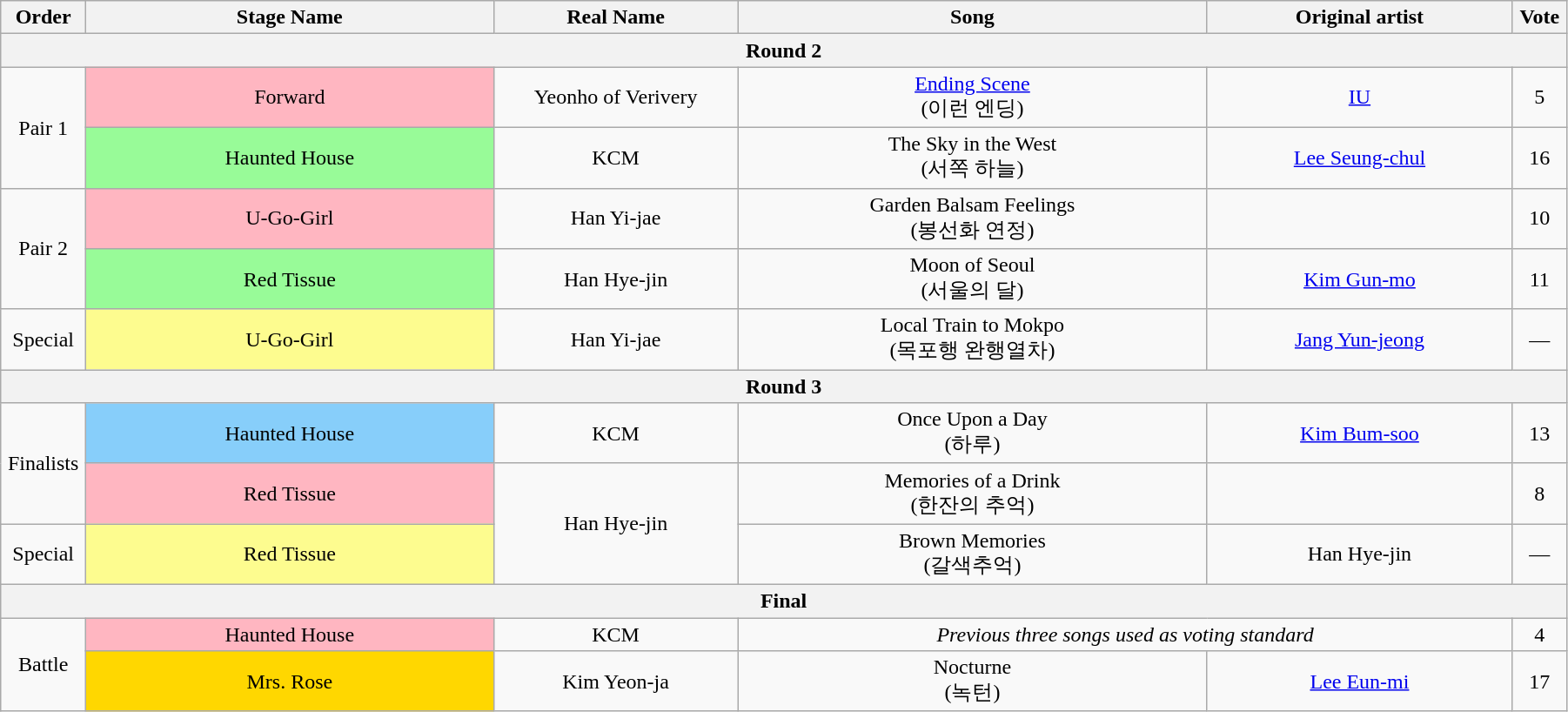<table class="wikitable" style="text-align:center; width:95%;">
<tr>
<th style="width:1%;">Order</th>
<th style="width:20%;">Stage Name</th>
<th style="width:12%;">Real Name</th>
<th style="width:23%;">Song</th>
<th style="width:15%;">Original artist</th>
<th style="width:1%;">Vote</th>
</tr>
<tr>
<th colspan=6>Round 2</th>
</tr>
<tr>
<td rowspan=2>Pair 1</td>
<td bgcolor="lightpink">Forward</td>
<td>Yeonho of Verivery</td>
<td><a href='#'>Ending Scene</a><br>(이런 엔딩)</td>
<td><a href='#'>IU</a></td>
<td>5</td>
</tr>
<tr>
<td bgcolor="palegreen">Haunted House</td>
<td>KCM</td>
<td>The Sky in the West<br>(서쪽 하늘)</td>
<td><a href='#'>Lee Seung-chul</a></td>
<td>16</td>
</tr>
<tr>
<td rowspan=2>Pair 2</td>
<td bgcolor="lightpink">U-Go-Girl</td>
<td>Han Yi-jae</td>
<td>Garden Balsam Feelings<br>(봉선화 연정)</td>
<td></td>
<td>10</td>
</tr>
<tr>
<td bgcolor="palegreen">Red Tissue</td>
<td>Han Hye-jin</td>
<td>Moon of Seoul<br>(서울의 달)</td>
<td><a href='#'>Kim Gun-mo</a></td>
<td>11</td>
</tr>
<tr>
<td>Special</td>
<td bgcolor="#FDFC8F">U-Go-Girl</td>
<td>Han Yi-jae</td>
<td>Local Train to Mokpo<br>(목포행 완행열차)</td>
<td><a href='#'>Jang Yun-jeong</a></td>
<td>—</td>
</tr>
<tr>
<th colspan=6>Round 3</th>
</tr>
<tr>
<td rowspan=2>Finalists</td>
<td bgcolor="lightskyblue">Haunted House</td>
<td>KCM</td>
<td>Once Upon a Day<br>(하루)</td>
<td><a href='#'>Kim Bum-soo</a></td>
<td>13</td>
</tr>
<tr>
<td bgcolor="lightpink">Red Tissue</td>
<td rowspan=2>Han Hye-jin</td>
<td>Memories of a Drink<br>(한잔의 추억)</td>
<td></td>
<td>8</td>
</tr>
<tr>
<td>Special</td>
<td bgcolor="#FDFC8F">Red Tissue</td>
<td>Brown Memories<br>(갈색추억)</td>
<td>Han Hye-jin</td>
<td>—</td>
</tr>
<tr>
<th colspan=6>Final</th>
</tr>
<tr>
<td rowspan=2>Battle</td>
<td bgcolor="lightpink">Haunted House</td>
<td>KCM</td>
<td colspan=2><em>Previous three songs used as voting standard</em></td>
<td>4</td>
</tr>
<tr>
<td bgcolor="gold">Mrs. Rose</td>
<td>Kim Yeon-ja</td>
<td>Nocturne<br>(녹턴)</td>
<td><a href='#'>Lee Eun-mi</a></td>
<td>17</td>
</tr>
</table>
